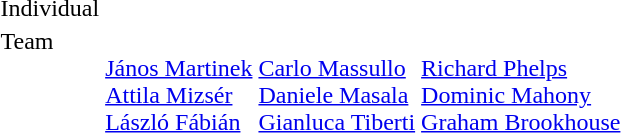<table>
<tr valign="top">
<td>Individual<br></td>
<td></td>
<td></td>
<td></td>
</tr>
<tr valign="top">
<td>Team<br></td>
<td valign=top><br><a href='#'>János Martinek</a><br><a href='#'>Attila Mizsér</a><br><a href='#'>László Fábián</a></td>
<td valign=top><br><a href='#'>Carlo Massullo</a><br><a href='#'>Daniele Masala</a><br><a href='#'>Gianluca Tiberti</a></td>
<td valign=top><br><a href='#'>Richard Phelps</a><br><a href='#'>Dominic Mahony</a><br> <a href='#'>Graham Brookhouse</a></td>
</tr>
</table>
